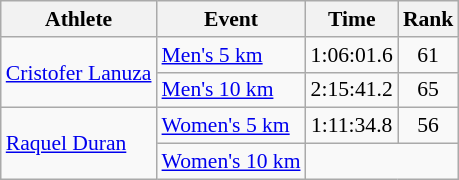<table class="wikitable" style="font-size:90%;">
<tr>
<th>Athlete</th>
<th>Event</th>
<th>Time</th>
<th>Rank</th>
</tr>
<tr align=center>
<td align=left rowspan=2><a href='#'>Cristofer Lanuza</a></td>
<td align=left><a href='#'>Men's 5 km</a></td>
<td>1:06:01.6</td>
<td>61</td>
</tr>
<tr align=center>
<td align=left><a href='#'>Men's 10 km</a></td>
<td>2:15:41.2</td>
<td>65</td>
</tr>
<tr align=center>
<td align=left rowspan=2><a href='#'>Raquel Duran</a></td>
<td align=left><a href='#'>Women's 5 km</a></td>
<td>1:11:34.8</td>
<td>56</td>
</tr>
<tr align=center>
<td align=left><a href='#'>Women's 10 km</a></td>
<td colspan=2></td>
</tr>
</table>
